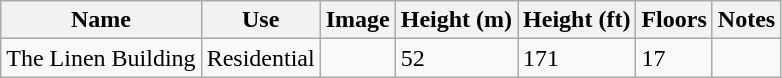<table class="wikitable">
<tr>
<th>Name</th>
<th>Use</th>
<th>Image</th>
<th>Height (m)</th>
<th>Height (ft)</th>
<th>Floors</th>
<th>Notes</th>
</tr>
<tr>
<td>The Linen Building</td>
<td>Residential</td>
<td></td>
<td>52</td>
<td>171</td>
<td>17</td>
<td></td>
</tr>
</table>
